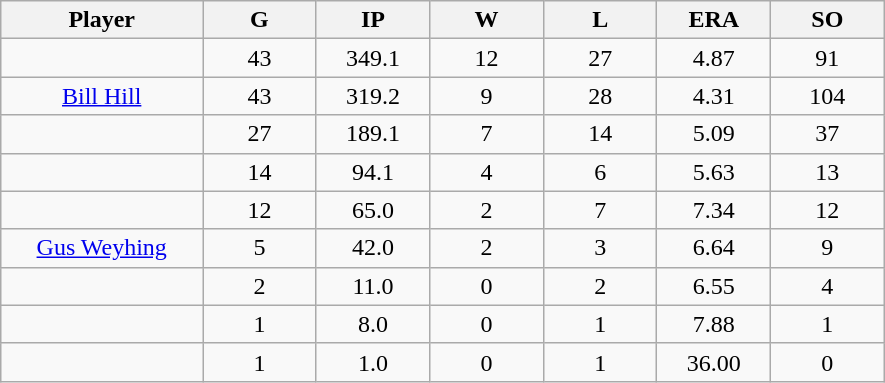<table class="wikitable sortable">
<tr>
<th bgcolor="#DDDDFF" width="16%">Player</th>
<th bgcolor="#DDDDFF" width="9%">G</th>
<th bgcolor="#DDDDFF" width="9%">IP</th>
<th bgcolor="#DDDDFF" width="9%">W</th>
<th bgcolor="#DDDDFF" width="9%">L</th>
<th bgcolor="#DDDDFF" width="9%">ERA</th>
<th bgcolor="#DDDDFF" width="9%">SO</th>
</tr>
<tr align="center">
<td></td>
<td>43</td>
<td>349.1</td>
<td>12</td>
<td>27</td>
<td>4.87</td>
<td>91</td>
</tr>
<tr align="center">
<td><a href='#'>Bill Hill</a></td>
<td>43</td>
<td>319.2</td>
<td>9</td>
<td>28</td>
<td>4.31</td>
<td>104</td>
</tr>
<tr align=center>
<td></td>
<td>27</td>
<td>189.1</td>
<td>7</td>
<td>14</td>
<td>5.09</td>
<td>37</td>
</tr>
<tr align="center">
<td></td>
<td>14</td>
<td>94.1</td>
<td>4</td>
<td>6</td>
<td>5.63</td>
<td>13</td>
</tr>
<tr align="center">
<td></td>
<td>12</td>
<td>65.0</td>
<td>2</td>
<td>7</td>
<td>7.34</td>
<td>12</td>
</tr>
<tr align="center">
<td><a href='#'>Gus Weyhing</a></td>
<td>5</td>
<td>42.0</td>
<td>2</td>
<td>3</td>
<td>6.64</td>
<td>9</td>
</tr>
<tr align=center>
<td></td>
<td>2</td>
<td>11.0</td>
<td>0</td>
<td>2</td>
<td>6.55</td>
<td>4</td>
</tr>
<tr align="center">
<td></td>
<td>1</td>
<td>8.0</td>
<td>0</td>
<td>1</td>
<td>7.88</td>
<td>1</td>
</tr>
<tr align="center">
<td></td>
<td>1</td>
<td>1.0</td>
<td>0</td>
<td>1</td>
<td>36.00</td>
<td>0</td>
</tr>
</table>
